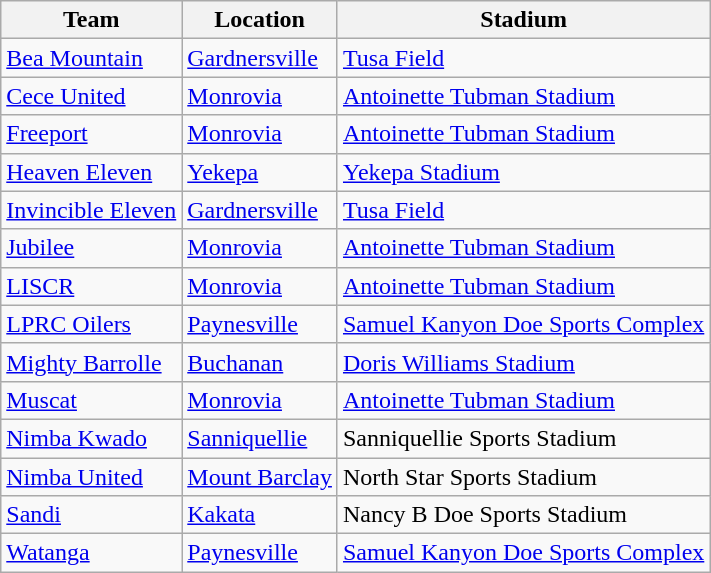<table class="wikitable sortable">
<tr>
<th>Team</th>
<th>Location</th>
<th>Stadium</th>
</tr>
<tr>
<td><a href='#'>Bea Mountain</a></td>
<td><a href='#'>Gardnersville</a></td>
<td><a href='#'>Tusa Field</a></td>
</tr>
<tr>
<td><a href='#'>Cece United</a></td>
<td><a href='#'>Monrovia</a></td>
<td><a href='#'>Antoinette Tubman Stadium</a></td>
</tr>
<tr>
<td><a href='#'>Freeport</a></td>
<td><a href='#'>Monrovia</a></td>
<td><a href='#'>Antoinette Tubman Stadium</a></td>
</tr>
<tr>
<td><a href='#'>Heaven Eleven</a></td>
<td><a href='#'>Yekepa</a></td>
<td><a href='#'>Yekepa Stadium</a></td>
</tr>
<tr>
<td><a href='#'>Invincible Eleven</a></td>
<td><a href='#'>Gardnersville</a></td>
<td><a href='#'>Tusa Field</a></td>
</tr>
<tr>
<td><a href='#'>Jubilee</a></td>
<td><a href='#'>Monrovia</a></td>
<td><a href='#'>Antoinette Tubman Stadium</a></td>
</tr>
<tr>
<td><a href='#'>LISCR</a></td>
<td><a href='#'>Monrovia</a></td>
<td><a href='#'>Antoinette Tubman Stadium</a></td>
</tr>
<tr>
<td><a href='#'>LPRC Oilers</a></td>
<td><a href='#'>Paynesville</a></td>
<td><a href='#'>Samuel Kanyon Doe Sports Complex</a></td>
</tr>
<tr>
<td><a href='#'>Mighty Barrolle</a></td>
<td><a href='#'>Buchanan</a></td>
<td><a href='#'>Doris Williams Stadium</a></td>
</tr>
<tr>
<td><a href='#'>Muscat</a></td>
<td><a href='#'>Monrovia</a></td>
<td><a href='#'>Antoinette Tubman Stadium</a></td>
</tr>
<tr>
<td><a href='#'>Nimba Kwado</a></td>
<td><a href='#'>Sanniquellie</a></td>
<td>Sanniquellie Sports Stadium</td>
</tr>
<tr>
<td><a href='#'>Nimba United</a></td>
<td><a href='#'>Mount Barclay</a></td>
<td>North Star Sports Stadium</td>
</tr>
<tr>
<td><a href='#'>Sandi</a></td>
<td><a href='#'>Kakata</a></td>
<td>Nancy B Doe Sports Stadium</td>
</tr>
<tr>
<td><a href='#'>Watanga</a></td>
<td><a href='#'>Paynesville</a></td>
<td><a href='#'>Samuel Kanyon Doe Sports Complex</a></td>
</tr>
</table>
